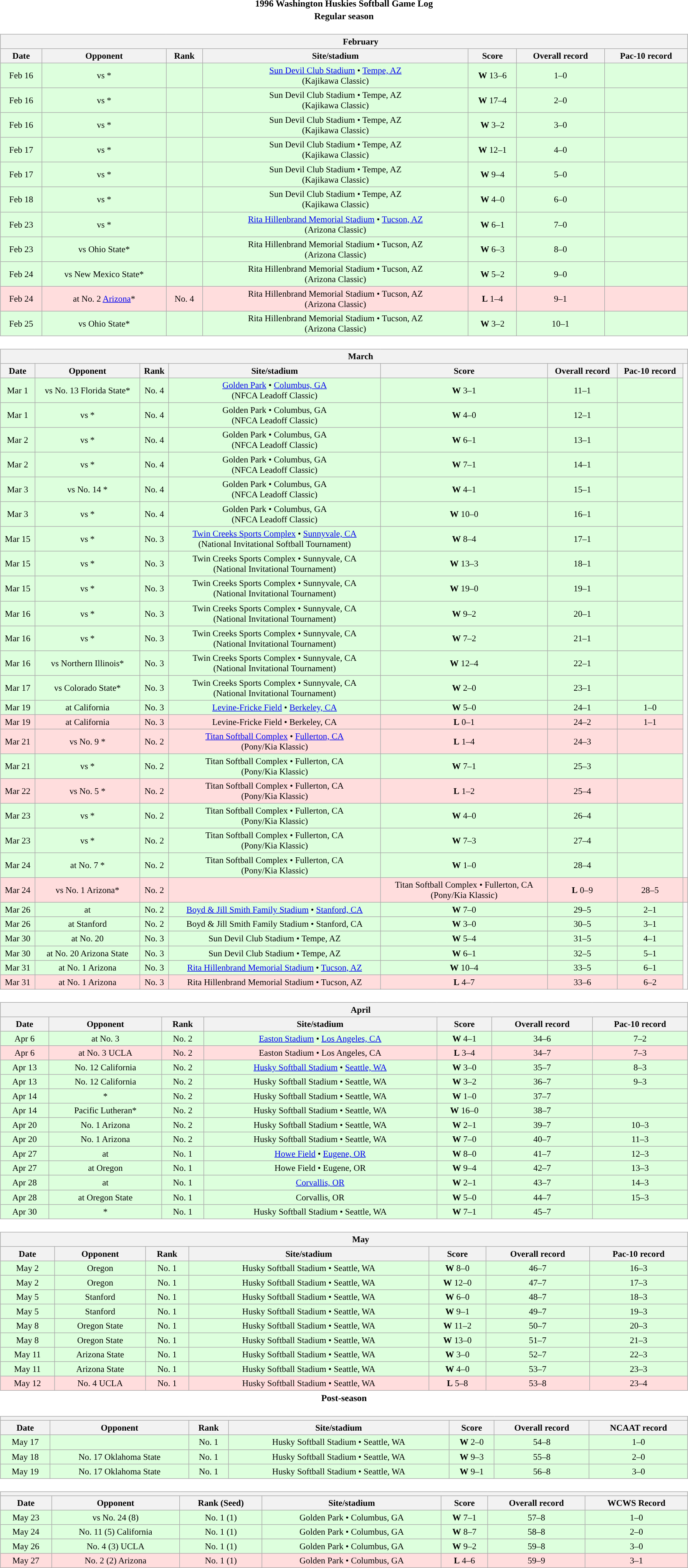<table class="toccolours" width=95% style="margin:1.5em auto; text-align:center;">
<tr>
<th colspan=2>1996 Washington Huskies Softball Game Log</th>
</tr>
<tr>
<th colspan=2>Regular season</th>
</tr>
<tr valign="top">
<td><br><table class="wikitable collapsible collapsed" style="margin:auto; font-size:95%; width:100%">
<tr>
<th colspan=10 style="padding-left:4em;">February</th>
</tr>
<tr>
<th>Date</th>
<th>Opponent</th>
<th>Rank</th>
<th>Site/stadium</th>
<th>Score</th>
<th>Overall record</th>
<th>Pac-10 record</th>
</tr>
<tr bgcolor=ddffdd>
<td>Feb 16</td>
<td>vs *</td>
<td></td>
<td><a href='#'>Sun Devil Club Stadium</a> • <a href='#'>Tempe, AZ</a><br>(Kajikawa Classic)</td>
<td><strong>W</strong> 13–6</td>
<td>1–0</td>
<td></td>
</tr>
<tr bgcolor=ddffdd>
<td>Feb 16</td>
<td>vs *</td>
<td></td>
<td>Sun Devil Club Stadium • Tempe, AZ<br>(Kajikawa Classic)</td>
<td><strong>W</strong> 17–4</td>
<td>2–0</td>
<td></td>
</tr>
<tr bgcolor=ddffdd>
<td>Feb 16</td>
<td>vs *</td>
<td></td>
<td>Sun Devil Club Stadium • Tempe, AZ<br>(Kajikawa Classic)</td>
<td><strong>W</strong> 3–2</td>
<td>3–0</td>
<td></td>
</tr>
<tr bgcolor=ddffdd>
<td>Feb 17</td>
<td>vs *</td>
<td></td>
<td>Sun Devil Club Stadium • Tempe, AZ<br>(Kajikawa Classic)</td>
<td><strong>W</strong> 12–1</td>
<td>4–0</td>
<td></td>
</tr>
<tr bgcolor=ddffdd>
<td>Feb 17</td>
<td>vs *</td>
<td></td>
<td>Sun Devil Club Stadium • Tempe, AZ<br>(Kajikawa Classic)</td>
<td><strong>W</strong> 9–4</td>
<td>5–0</td>
<td></td>
</tr>
<tr bgcolor=ddffdd>
<td>Feb 18</td>
<td>vs *</td>
<td></td>
<td>Sun Devil Club Stadium • Tempe, AZ<br>(Kajikawa Classic)</td>
<td><strong>W</strong> 4–0</td>
<td>6–0</td>
<td></td>
</tr>
<tr bgcolor=ddffdd>
<td>Feb 23</td>
<td>vs *</td>
<td></td>
<td><a href='#'>Rita Hillenbrand Memorial Stadium</a> • <a href='#'>Tucson, AZ</a><br>(Arizona Classic)</td>
<td><strong>W</strong> 6–1</td>
<td>7–0</td>
<td></td>
</tr>
<tr bgcolor=ddffdd>
<td>Feb 23</td>
<td>vs Ohio State*</td>
<td></td>
<td>Rita Hillenbrand Memorial Stadium • Tucson, AZ<br>(Arizona Classic)</td>
<td><strong>W</strong> 6–3</td>
<td>8–0</td>
<td></td>
</tr>
<tr bgcolor=ddffdd>
<td>Feb 24</td>
<td>vs New Mexico State*</td>
<td></td>
<td>Rita Hillenbrand Memorial Stadium • Tucson, AZ<br>(Arizona Classic)</td>
<td><strong>W</strong> 5–2</td>
<td>9–0</td>
<td></td>
</tr>
<tr bgcolor=ffdddd>
<td>Feb 24</td>
<td>at No. 2 <a href='#'>Arizona</a>*</td>
<td>No. 4</td>
<td>Rita Hillenbrand Memorial Stadium • Tucson, AZ<br>(Arizona Classic)</td>
<td><strong>L</strong> 1–4</td>
<td>9–1</td>
<td></td>
</tr>
<tr bgcolor=ddffdd>
<td>Feb 25</td>
<td>vs Ohio State*</td>
<td></td>
<td>Rita Hillenbrand Memorial Stadium • Tucson, AZ<br>(Arizona Classic)</td>
<td><strong>W</strong> 3–2</td>
<td>10–1</td>
<td></td>
</tr>
</table>
</td>
</tr>
<tr>
<td><br><table class="wikitable collapsible collapsed" style="margin:auto; font-size:95%; width:100%">
<tr>
<th colspan=10 style="padding-left:4em;">March</th>
</tr>
<tr>
<th>Date</th>
<th>Opponent</th>
<th>Rank</th>
<th>Site/stadium</th>
<th>Score</th>
<th>Overall record</th>
<th>Pac-10 record</th>
</tr>
<tr bgcolor=ddffdd>
<td>Mar 1</td>
<td>vs No. 13 Florida State*</td>
<td>No. 4</td>
<td><a href='#'>Golden Park</a> • <a href='#'>Columbus, GA</a><br>(NFCA Leadoff Classic)</td>
<td><strong>W</strong> 3–1</td>
<td>11–1</td>
<td></td>
</tr>
<tr bgcolor=ddffdd>
<td>Mar 1</td>
<td>vs *</td>
<td>No. 4</td>
<td>Golden Park • Columbus, GA<br>(NFCA Leadoff Classic)</td>
<td><strong>W</strong> 4–0</td>
<td>12–1</td>
<td></td>
</tr>
<tr bgcolor=ddffdd>
<td>Mar 2</td>
<td>vs *</td>
<td>No. 4</td>
<td>Golden Park • Columbus, GA<br>(NFCA Leadoff Classic)</td>
<td><strong>W</strong> 6–1</td>
<td>13–1</td>
<td></td>
</tr>
<tr bgcolor=ddffdd>
<td>Mar 2</td>
<td>vs *</td>
<td>No. 4</td>
<td>Golden Park • Columbus, GA<br>(NFCA Leadoff Classic)</td>
<td><strong>W</strong> 7–1</td>
<td>14–1</td>
<td></td>
</tr>
<tr bgcolor=ddffdd>
<td>Mar 3</td>
<td>vs No. 14 *</td>
<td>No. 4</td>
<td>Golden Park • Columbus, GA<br>(NFCA Leadoff Classic)</td>
<td><strong>W</strong> 4–1</td>
<td>15–1</td>
<td></td>
</tr>
<tr bgcolor=ddffdd>
<td>Mar 3</td>
<td>vs *</td>
<td>No. 4</td>
<td>Golden Park • Columbus, GA<br>(NFCA Leadoff Classic)</td>
<td><strong>W</strong> 10–0</td>
<td>16–1</td>
<td></td>
</tr>
<tr bgcolor=ddffdd>
<td>Mar 15</td>
<td>vs *</td>
<td>No. 3</td>
<td><a href='#'>Twin Creeks Sports Complex</a> • <a href='#'>Sunnyvale, CA</a><br>(National Invitational Softball Tournament)</td>
<td><strong>W</strong> 8–4</td>
<td>17–1</td>
<td></td>
</tr>
<tr bgcolor=ddffdd>
<td>Mar 15</td>
<td>vs *</td>
<td>No. 3</td>
<td>Twin Creeks Sports Complex • Sunnyvale, CA<br>(National Invitational Tournament)</td>
<td><strong>W</strong> 13–3</td>
<td>18–1</td>
<td></td>
</tr>
<tr bgcolor=ddffdd>
<td>Mar 15</td>
<td>vs *</td>
<td>No. 3</td>
<td>Twin Creeks Sports Complex • Sunnyvale, CA<br>(National Invitational Tournament)</td>
<td><strong>W</strong> 19–0</td>
<td>19–1</td>
<td></td>
</tr>
<tr bgcolor=ddffdd>
<td>Mar 16</td>
<td>vs *</td>
<td>No. 3</td>
<td>Twin Creeks Sports Complex • Sunnyvale, CA<br>(National Invitational Tournament)</td>
<td><strong>W</strong> 9–2</td>
<td>20–1</td>
<td></td>
</tr>
<tr bgcolor=ddffdd>
<td>Mar 16</td>
<td>vs *</td>
<td>No. 3</td>
<td>Twin Creeks Sports Complex • Sunnyvale, CA<br>(National Invitational Tournament)</td>
<td><strong>W</strong> 7–2</td>
<td>21–1</td>
<td></td>
</tr>
<tr bgcolor=ddffdd>
<td>Mar 16</td>
<td>vs Northern Illinois*</td>
<td>No. 3</td>
<td>Twin Creeks Sports Complex • Sunnyvale, CA<br>(National Invitational Tournament)</td>
<td><strong>W</strong> 12–4</td>
<td>22–1</td>
<td></td>
</tr>
<tr bgcolor=ddffdd>
<td>Mar 17</td>
<td>vs Colorado State*</td>
<td>No. 3</td>
<td>Twin Creeks Sports Complex • Sunnyvale, CA<br>(National Invitational Tournament)</td>
<td><strong>W</strong> 2–0</td>
<td>23–1</td>
<td></td>
</tr>
<tr bgcolor=ddffdd>
<td>Mar 19</td>
<td>at California</td>
<td>No. 3</td>
<td><a href='#'>Levine-Fricke Field</a> • <a href='#'>Berkeley, CA</a></td>
<td><strong>W</strong> 5–0</td>
<td>24–1</td>
<td>1–0</td>
</tr>
<tr bgcolor=ffdddd>
<td>Mar 19</td>
<td>at California</td>
<td>No. 3</td>
<td>Levine-Fricke Field • Berkeley, CA</td>
<td><strong>L</strong> 0–1</td>
<td>24–2</td>
<td>1–1</td>
</tr>
<tr bgcolor=ffdddd>
<td>Mar 21</td>
<td>vs No. 9 *</td>
<td>No. 2</td>
<td><a href='#'>Titan Softball Complex</a> • <a href='#'>Fullerton, CA</a><br>(Pony/Kia Klassic)</td>
<td><strong>L</strong> 1–4</td>
<td>24–3</td>
<td></td>
</tr>
<tr bgcolor=ddffdd>
<td>Mar 21</td>
<td>vs *</td>
<td>No. 2</td>
<td>Titan Softball Complex • Fullerton, CA<br>(Pony/Kia Klassic)</td>
<td><strong>W</strong> 7–1</td>
<td>25–3</td>
<td></td>
</tr>
<tr bgcolor=ffdddd>
<td>Mar 22</td>
<td>vs No. 5 *</td>
<td>No. 2</td>
<td>Titan Softball Complex • Fullerton, CA<br>(Pony/Kia Klassic)</td>
<td><strong>L</strong> 1–2</td>
<td>25–4</td>
<td></td>
</tr>
<tr bgcolor=ddffdd>
<td>Mar 23</td>
<td>vs *</td>
<td>No. 2</td>
<td>Titan Softball Complex • Fullerton, CA<br>(Pony/Kia Klassic)</td>
<td><strong>W</strong> 4–0</td>
<td>26–4</td>
<td></td>
</tr>
<tr bgcolor=ddffdd>
<td>Mar 23</td>
<td>vs *</td>
<td>No. 2</td>
<td>Titan Softball Complex • Fullerton, CA<br>(Pony/Kia Klassic)</td>
<td><strong>W</strong> 7–3</td>
<td>27–4</td>
<td></td>
</tr>
<tr bgcolor=ddffdd>
<td>Mar 24</td>
<td>at No. 7 *</td>
<td>No. 2</td>
<td>Titan Softball Complex • Fullerton, CA<br>(Pony/Kia Klassic)</td>
<td><strong>W</strong> 1–0</td>
<td>28–4</td>
<td></td>
</tr>
<tr bgcolor=ffdddd>
<td>Mar 24</td>
<td>vs No. 1 Arizona*</td>
<td>No. 2</td>
<td></td>
<td>Titan Softball Complex • Fullerton, CA<br>(Pony/Kia Klassic)</td>
<td><strong>L</strong> 0–9</td>
<td>28–5</td>
<td></td>
</tr>
<tr bgcolor=ddffdd>
<td>Mar 26</td>
<td>at </td>
<td>No. 2</td>
<td><a href='#'>Boyd & Jill Smith Family Stadium</a> • <a href='#'>Stanford, CA</a></td>
<td><strong>W</strong> 7–0</td>
<td>29–5</td>
<td>2–1</td>
</tr>
<tr bgcolor=ddffdd>
<td>Mar 26</td>
<td>at Stanford</td>
<td>No. 2</td>
<td>Boyd & Jill Smith Family Stadium • Stanford, CA</td>
<td><strong>W</strong> 3–0</td>
<td>30–5</td>
<td>3–1</td>
</tr>
<tr bgcolor=ddffdd>
<td>Mar 30</td>
<td>at No. 20 </td>
<td>No. 3</td>
<td>Sun Devil Club Stadium • Tempe, AZ</td>
<td><strong>W</strong> 5–4</td>
<td>31–5</td>
<td>4–1</td>
</tr>
<tr bgcolor=ddffdd>
<td>Mar 30</td>
<td>at No. 20 Arizona State</td>
<td>No. 3</td>
<td>Sun Devil Club Stadium • Tempe, AZ</td>
<td><strong>W</strong> 6–1</td>
<td>32–5</td>
<td>5–1</td>
</tr>
<tr bgcolor=ddffdd>
<td>Mar 31</td>
<td>at No. 1 Arizona</td>
<td>No. 3</td>
<td><a href='#'>Rita Hillenbrand Memorial Stadium</a> • <a href='#'>Tucson, AZ</a></td>
<td><strong>W</strong> 10–4</td>
<td>33–5</td>
<td>6–1</td>
</tr>
<tr bgcolor=ffdddd>
<td>Mar 31</td>
<td>at No. 1 Arizona</td>
<td>No. 3</td>
<td>Rita Hillenbrand Memorial Stadium • Tucson, AZ</td>
<td><strong>L</strong> 4–7</td>
<td>33–6</td>
<td>6–2</td>
</tr>
</table>
</td>
</tr>
<tr>
<td><br><table class="wikitable collapsible collapsed" style="margin:auto; font-size:95%; width:100%">
<tr>
<th colspan=10 style="padding-left:4em;">April</th>
</tr>
<tr>
<th>Date</th>
<th>Opponent</th>
<th>Rank</th>
<th>Site/stadium</th>
<th>Score</th>
<th>Overall record</th>
<th>Pac-10 record</th>
</tr>
<tr bgcolor=ddffdd>
<td>Apr 6</td>
<td>at No. 3 </td>
<td>No. 2</td>
<td><a href='#'>Easton Stadium</a> • <a href='#'>Los Angeles, CA</a></td>
<td><strong>W</strong> 4–1</td>
<td>34–6</td>
<td>7–2</td>
</tr>
<tr bgcolor=ffdddd>
<td>Apr 6</td>
<td>at No. 3 UCLA</td>
<td>No. 2</td>
<td>Easton Stadium • Los Angeles, CA</td>
<td><strong>L</strong> 3–4</td>
<td>34–7</td>
<td>7–3</td>
</tr>
<tr bgcolor=ddffdd>
<td>Apr 13</td>
<td>No. 12 California</td>
<td>No. 2</td>
<td><a href='#'>Husky Softball Stadium</a> • <a href='#'>Seattle, WA</a></td>
<td><strong>W</strong> 3–0</td>
<td>35–7</td>
<td>8–3</td>
</tr>
<tr bgcolor=ddffdd>
<td>Apr 13</td>
<td>No. 12 California</td>
<td>No. 2</td>
<td>Husky Softball Stadium • Seattle, WA</td>
<td><strong>W</strong> 3–2</td>
<td>36–7</td>
<td>9–3</td>
</tr>
<tr bgcolor=ddffdd>
<td>Apr 14</td>
<td>*</td>
<td>No. 2</td>
<td>Husky Softball Stadium • Seattle, WA</td>
<td><strong>W</strong> 1–0</td>
<td>37–7</td>
<td></td>
</tr>
<tr bgcolor=ddffdd>
<td>Apr 14</td>
<td>Pacific Lutheran*</td>
<td>No. 2</td>
<td>Husky Softball Stadium • Seattle, WA</td>
<td><strong>W</strong> 16–0</td>
<td>38–7</td>
<td></td>
</tr>
<tr bgcolor=ddffdd>
<td>Apr 20</td>
<td>No. 1 Arizona</td>
<td>No. 2</td>
<td>Husky Softball Stadium • Seattle, WA</td>
<td><strong>W</strong> 2–1</td>
<td>39–7</td>
<td>10–3</td>
</tr>
<tr bgcolor=ddffdd>
<td>Apr 20</td>
<td>No. 1 Arizona</td>
<td>No. 2</td>
<td>Husky Softball Stadium • Seattle, WA</td>
<td><strong>W</strong> 7–0</td>
<td>40–7</td>
<td>11–3</td>
</tr>
<tr bgcolor=ddffdd>
<td>Apr 27</td>
<td>at </td>
<td>No. 1</td>
<td><a href='#'>Howe Field</a> • <a href='#'>Eugene, OR</a></td>
<td><strong>W</strong> 8–0</td>
<td>41–7</td>
<td>12–3</td>
</tr>
<tr bgcolor=ddffdd>
<td>Apr 27</td>
<td>at Oregon</td>
<td>No. 1</td>
<td>Howe Field • Eugene, OR</td>
<td><strong>W</strong> 9–4</td>
<td>42–7</td>
<td>13–3</td>
</tr>
<tr bgcolor=ddffdd>
<td>Apr 28</td>
<td>at </td>
<td>No. 1</td>
<td><a href='#'>Corvallis, OR</a></td>
<td><strong>W</strong> 2–1</td>
<td>43–7</td>
<td>14–3</td>
</tr>
<tr bgcolor=ddffdd>
<td>Apr 28</td>
<td>at Oregon State</td>
<td>No. 1</td>
<td>Corvallis, OR</td>
<td><strong>W</strong> 5–0</td>
<td>44–7</td>
<td>15–3</td>
</tr>
<tr bgcolor=ddffdd>
<td>Apr 30</td>
<td>*</td>
<td>No. 1</td>
<td>Husky Softball Stadium • Seattle, WA</td>
<td><strong>W</strong> 7–1</td>
<td>45–7</td>
<td></td>
</tr>
</table>
</td>
</tr>
<tr>
<td><br><table class="wikitable collapsible collapsed" style="margin:auto; font-size:95%; width:100%">
<tr>
<th colspan=10 style="padding-left:4em;">May</th>
</tr>
<tr>
<th>Date</th>
<th>Opponent</th>
<th>Rank</th>
<th>Site/stadium</th>
<th>Score</th>
<th>Overall record</th>
<th>Pac-10 record</th>
</tr>
<tr bgcolor=ddffdd>
<td>May 2</td>
<td>Oregon</td>
<td>No. 1</td>
<td>Husky Softball Stadium • Seattle, WA</td>
<td><strong>W</strong> 8–0</td>
<td>46–7</td>
<td>16–3</td>
</tr>
<tr bgcolor=ddffdd>
<td>May 2</td>
<td>Oregon</td>
<td>No. 1</td>
<td>Husky Softball Stadium • Seattle, WA</td>
<td><strong>W</strong> 12–0</td>
<td>47–7</td>
<td>17–3</td>
</tr>
<tr bgcolor=ddffdd>
<td>May 5</td>
<td>Stanford</td>
<td>No. 1</td>
<td>Husky Softball Stadium • Seattle, WA</td>
<td><strong>W</strong> 6–0</td>
<td>48–7</td>
<td>18–3</td>
</tr>
<tr bgcolor=ddffdd>
<td>May 5</td>
<td>Stanford</td>
<td>No. 1</td>
<td>Husky Softball Stadium • Seattle, WA</td>
<td><strong>W</strong> 9–1</td>
<td>49–7</td>
<td>19–3</td>
</tr>
<tr bgcolor=ddffdd>
<td>May 8</td>
<td>Oregon State</td>
<td>No. 1</td>
<td>Husky Softball Stadium • Seattle, WA</td>
<td><strong>W</strong> 11–2</td>
<td>50–7</td>
<td>20–3</td>
</tr>
<tr bgcolor=ddffdd>
<td>May 8</td>
<td>Oregon State</td>
<td>No. 1</td>
<td>Husky Softball Stadium • Seattle, WA</td>
<td><strong>W</strong> 13–0</td>
<td>51–7</td>
<td>21–3</td>
</tr>
<tr bgcolor=ddffdd>
<td>May 11</td>
<td>Arizona State</td>
<td>No. 1</td>
<td>Husky Softball Stadium • Seattle, WA</td>
<td><strong>W</strong> 3–0</td>
<td>52–7</td>
<td>22–3</td>
</tr>
<tr bgcolor=ddffdd>
<td>May 11</td>
<td>Arizona State</td>
<td>No. 1</td>
<td>Husky Softball Stadium • Seattle, WA</td>
<td><strong>W</strong> 4–0</td>
<td>53–7</td>
<td>23–3</td>
</tr>
<tr bgcolor=ffdddd>
<td>May 12</td>
<td>No. 4 UCLA</td>
<td>No. 1</td>
<td>Husky Softball Stadium • Seattle, WA</td>
<td><strong>L</strong> 5–8</td>
<td>53–8</td>
<td>23–4</td>
</tr>
</table>
</td>
</tr>
<tr>
<th colspan=2>Post-season</th>
</tr>
<tr>
<td><br><table class="wikitable collapsible collapsed" style="margin:auto; font-size:95%; width:100%">
<tr>
<th colspan=10 style="padding-left:4em;"></th>
</tr>
<tr>
<th>Date</th>
<th>Opponent</th>
<th>Rank</th>
<th>Site/stadium</th>
<th>Score</th>
<th>Overall record</th>
<th>NCAAT record</th>
</tr>
<tr bgcolor=ddffdd>
<td>May 17</td>
<td></td>
<td>No. 1</td>
<td>Husky Softball Stadium • Seattle, WA</td>
<td><strong>W</strong> 2–0</td>
<td>54–8</td>
<td>1–0</td>
</tr>
<tr bgcolor=ddffdd>
<td>May 18</td>
<td>No. 17 Oklahoma State</td>
<td>No. 1</td>
<td>Husky Softball Stadium • Seattle, WA</td>
<td><strong>W</strong> 9–3</td>
<td>55–8</td>
<td>2–0</td>
</tr>
<tr bgcolor=ddffdd>
<td>May 19</td>
<td>No. 17 Oklahoma State</td>
<td>No. 1</td>
<td>Husky Softball Stadium • Seattle, WA</td>
<td><strong>W</strong> 9–1</td>
<td>56–8</td>
<td>3–0</td>
</tr>
</table>
</td>
</tr>
<tr>
<td><br><table class="wikitable collapsible collapsed" style="margin:auto; font-size:95%; width:100%">
<tr>
<th colspan=10 style="padding-left:4em;"></th>
</tr>
<tr>
<th>Date</th>
<th>Opponent</th>
<th>Rank (Seed)</th>
<th>Site/stadium</th>
<th>Score</th>
<th>Overall record</th>
<th>WCWS Record</th>
</tr>
<tr bgcolor=ddffdd>
<td>May 23</td>
<td>vs No. 24 (8) </td>
<td>No. 1 (1)</td>
<td>Golden Park • Columbus, GA</td>
<td><strong>W</strong> 7–1</td>
<td>57–8</td>
<td>1–0</td>
</tr>
<tr bgcolor=ddffdd>
<td>May 24</td>
<td>No. 11 (5) California</td>
<td>No. 1 (1)</td>
<td>Golden Park • Columbus, GA</td>
<td><strong>W</strong> 8–7</td>
<td>58–8</td>
<td>2–0</td>
</tr>
<tr bgcolor=ddffdd>
<td>May 26</td>
<td>No. 4 (3) UCLA</td>
<td>No. 1 (1)</td>
<td>Golden Park • Columbus, GA</td>
<td><strong>W</strong> 9–2</td>
<td>59–8</td>
<td>3–0</td>
</tr>
<tr bgcolor=ffdddd>
<td>May 27</td>
<td>No. 2 (2) Arizona</td>
<td>No. 1 (1)</td>
<td>Golden Park • Columbus, GA</td>
<td><strong>L</strong> 4–6</td>
<td>59–9</td>
<td>3–1</td>
</tr>
</table>
</td>
</tr>
</table>
